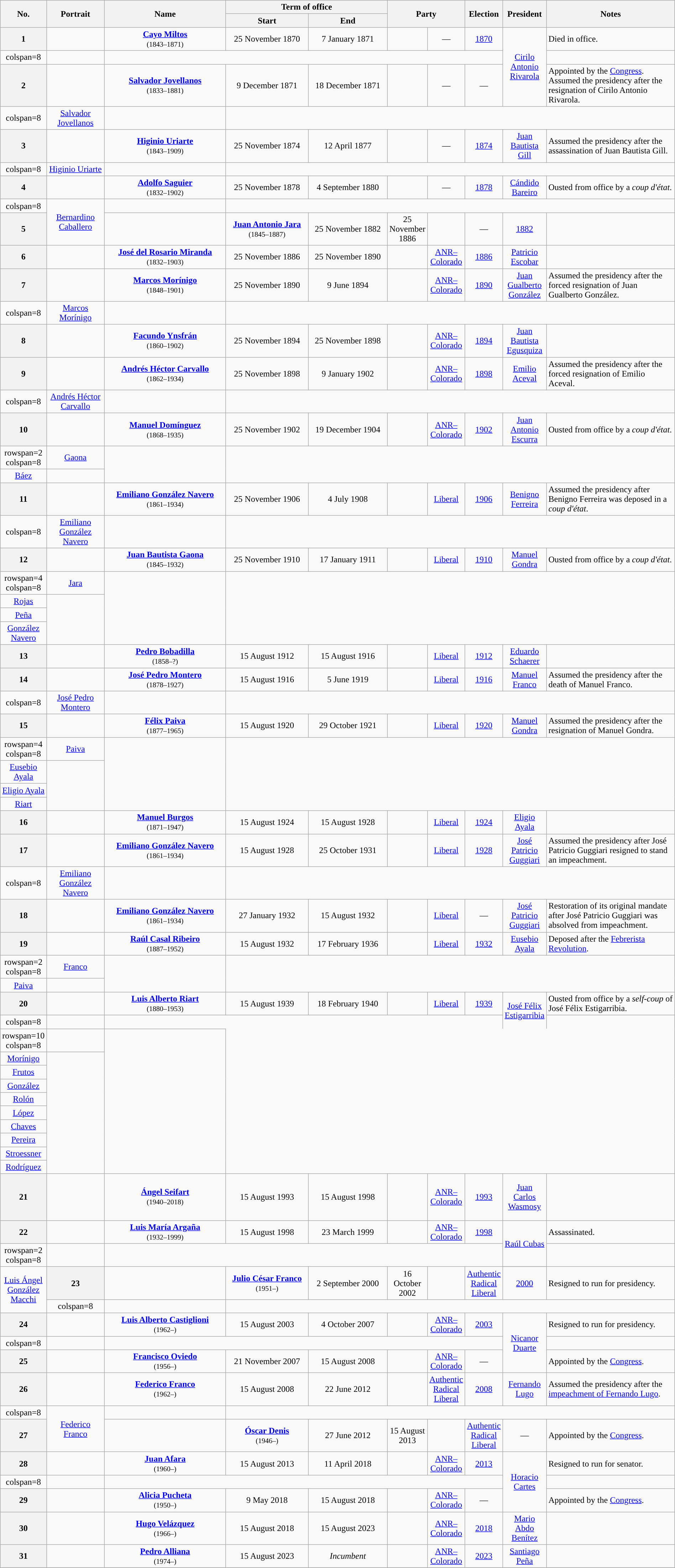<table class="wikitable" width="100%" style="text-align: center;">
<tr>
<th rowspan=2 width="2.5%">No.</th>
<th rowspan=2 width="10%">Portrait</th>
<th rowspan=2 width="25%">Name<br></th>
<th colspan=2 width="31.4%">Term of office</th>
<th rowspan=2 colspan=2>Party</th>
<th rowspan=2>Election</th>
<th rowspan=2>President</th>
<th rowspan=2 width="26%">Notes<br></th>
</tr>
<tr>
<th>Start</th>
<th>End</th>
</tr>
<tr>
<th>1</th>
<td></td>
<td><strong><a href='#'>Cayo Miltos</a></strong><br><small>(1843–1871)</small></td>
<td>25 November 1870</td>
<td>7 January 1871</td>
<td style="background-color:"></td>
<td>—</td>
<td><a href='#'>1870</a></td>
<td rowspan=3><a href='#'>Cirilo Antonio Rivarola</a></td>
<td align=left>Died in office.</td>
</tr>
<tr>
<td>colspan=8 </td>
<td align=left></td>
</tr>
<tr>
<th>2</th>
<td></td>
<td><strong><a href='#'>Salvador Jovellanos</a></strong><br><small>(1833–1881)</small></td>
<td>9 December 1871</td>
<td>18 December 1871</td>
<td style="background-color:"></td>
<td>—</td>
<td>—</td>
<td align=left>Appointed by the <a href='#'>Congress</a>. Assumed the presidency after the resignation of Cirilo Antonio Rivarola.</td>
</tr>
<tr>
<td>colspan=8 </td>
<td><a href='#'>Salvador Jovellanos</a></td>
<td align=left></td>
</tr>
<tr>
<th>3</th>
<td></td>
<td><strong><a href='#'>Higinio Uriarte</a></strong><br><small>(1843–1909)</small></td>
<td>25 November 1874</td>
<td>12 April 1877</td>
<td style="background-color:"></td>
<td>—</td>
<td><a href='#'>1874</a></td>
<td><a href='#'>Juan Bautista Gill</a></td>
<td align=left>Assumed the presidency after the assassination of Juan Bautista Gill.</td>
</tr>
<tr>
<td>colspan=8 </td>
<td><a href='#'>Higinio Uriarte</a></td>
<td align=left></td>
</tr>
<tr>
<th>4</th>
<td></td>
<td><strong><a href='#'>Adolfo Saguier</a></strong><br><small>(1832–1902)</small></td>
<td>25 November 1878</td>
<td>4 September 1880</td>
<td style="background-color:"></td>
<td>—</td>
<td><a href='#'>1878</a></td>
<td><a href='#'>Cándido Bareiro</a></td>
<td align=left>Ousted from office by a <em>coup d'état</em>.</td>
</tr>
<tr>
<td>colspan=8 </td>
<td rowspan=2><a href='#'>Bernardino Caballero</a></td>
<td align=left></td>
</tr>
<tr>
<th>5</th>
<td></td>
<td><strong><a href='#'>Juan Antonio Jara</a></strong><br><small>(1845–1887)</small></td>
<td>25 November 1882</td>
<td>25 November 1886</td>
<td style="background-color:"></td>
<td>—</td>
<td><a href='#'>1882</a></td>
<td align=left></td>
</tr>
<tr>
<th>6</th>
<td></td>
<td><strong><a href='#'>José del Rosario Miranda</a></strong><br><small>(1832–1903)</small></td>
<td>25 November 1886</td>
<td>25 November 1890</td>
<td style="background:"></td>
<td><a href='#'>ANR–Colorado</a></td>
<td><a href='#'>1886</a></td>
<td><a href='#'>Patricio Escobar</a></td>
<td align=left></td>
</tr>
<tr>
<th>7</th>
<td></td>
<td><strong><a href='#'>Marcos Morínigo</a></strong><br><small>(1848–1901)</small></td>
<td>25 November 1890</td>
<td>9 June 1894</td>
<td style="background:"></td>
<td><a href='#'>ANR–Colorado</a></td>
<td><a href='#'>1890</a></td>
<td><a href='#'>Juan Gualberto González</a></td>
<td align=left>Assumed the presidency after the forced resignation of Juan Gualberto González.</td>
</tr>
<tr>
<td>colspan=8 </td>
<td><a href='#'>Marcos Morínigo</a></td>
<td align=left></td>
</tr>
<tr>
<th>8</th>
<td></td>
<td><strong><a href='#'>Facundo Ynsfrán</a></strong><br><small>(1860–1902)</small></td>
<td>25 November 1894</td>
<td>25 November 1898</td>
<td style="background:"></td>
<td><a href='#'>ANR–Colorado</a></td>
<td><a href='#'>1894</a></td>
<td><a href='#'>Juan Bautista Egusquiza</a></td>
<td align=left></td>
</tr>
<tr>
<th>9</th>
<td></td>
<td><strong><a href='#'>Andrés Héctor Carvallo</a></strong><br><small>(1862–1934)</small></td>
<td>25 November 1898</td>
<td>9 January 1902</td>
<td style="background:"></td>
<td><a href='#'>ANR–Colorado</a></td>
<td><a href='#'>1898</a></td>
<td><a href='#'>Emilio Aceval</a></td>
<td align=left>Assumed the presidency after the forced resignation of Emilio Aceval.</td>
</tr>
<tr>
<td>colspan=8 </td>
<td><a href='#'>Andrés Héctor Carvallo</a></td>
<td align=left></td>
</tr>
<tr>
<th>10</th>
<td></td>
<td><strong><a href='#'>Manuel Domínguez</a></strong><br><small>(1868–1935)</small></td>
<td>25 November 1902</td>
<td>19 December 1904</td>
<td style="background:"></td>
<td><a href='#'>ANR–Colorado</a></td>
<td><a href='#'>1902</a></td>
<td><a href='#'>Juan Antonio Escurra</a></td>
<td align=left>Ousted from office by a <em>coup d'état</em>.</td>
</tr>
<tr>
<td>rowspan=2 colspan=8 </td>
<td><a href='#'>Gaona</a></td>
<td rowspan=2 align=left></td>
</tr>
<tr>
<td><a href='#'>Báez</a></td>
</tr>
<tr>
<th>11</th>
<td></td>
<td><strong><a href='#'>Emiliano González Navero</a></strong><br><small>(1861–1934)</small></td>
<td>25 November 1906</td>
<td>4 July 1908</td>
<td style="background:"></td>
<td><a href='#'>Liberal</a></td>
<td><a href='#'>1906</a></td>
<td><a href='#'>Benigno Ferreira</a></td>
<td align=left>Assumed the presidency after Benigno Ferreira was deposed in a <em>coup d'état</em>.</td>
</tr>
<tr>
<td>colspan=8 </td>
<td><a href='#'>Emiliano González Navero</a></td>
<td align=left></td>
</tr>
<tr>
<th>12</th>
<td></td>
<td><strong><a href='#'>Juan Bautista Gaona</a></strong><br><small>(1845–1932)</small></td>
<td>25 November 1910</td>
<td>17 January 1911</td>
<td style="background:"></td>
<td><a href='#'>Liberal</a></td>
<td><a href='#'>1910</a></td>
<td><a href='#'>Manuel Gondra</a></td>
<td align=left>Ousted from office by a <em>coup d'état</em>.</td>
</tr>
<tr>
<td>rowspan=4 colspan=8 </td>
<td><a href='#'>Jara</a></td>
<td rowspan=4 align=left></td>
</tr>
<tr>
<td><a href='#'>Rojas</a></td>
</tr>
<tr>
<td><a href='#'>Peña</a></td>
</tr>
<tr>
<td><a href='#'>González Navero</a></td>
</tr>
<tr>
<th>13</th>
<td></td>
<td><strong><a href='#'>Pedro Bobadilla</a></strong><br><small>(1858–?)</small></td>
<td>15 August 1912</td>
<td>15 August 1916</td>
<td style="background:"></td>
<td><a href='#'>Liberal</a></td>
<td><a href='#'>1912</a></td>
<td><a href='#'>Eduardo Schaerer</a></td>
<td align=left></td>
</tr>
<tr>
<th>14</th>
<td></td>
<td><strong><a href='#'>José Pedro Montero</a></strong><br><small>(1878–1927)</small></td>
<td>15 August 1916</td>
<td>5 June 1919</td>
<td style="background:"></td>
<td><a href='#'>Liberal</a></td>
<td><a href='#'>1916</a></td>
<td><a href='#'>Manuel Franco</a></td>
<td align=left>Assumed the presidency after the death of Manuel Franco.</td>
</tr>
<tr>
<td>colspan=8 </td>
<td><a href='#'>José Pedro Montero</a></td>
<td align=left></td>
</tr>
<tr>
<th>15</th>
<td></td>
<td><strong><a href='#'>Félix Paiva</a></strong><br><small>(1877–1965)</small></td>
<td>15 August 1920</td>
<td>29 October 1921</td>
<td style="background:"></td>
<td><a href='#'>Liberal</a></td>
<td><a href='#'>1920</a></td>
<td><a href='#'>Manuel Gondra</a></td>
<td align=left>Assumed the presidency after the resignation of Manuel Gondra.</td>
</tr>
<tr>
<td>rowspan=4 colspan=8 </td>
<td><a href='#'>Paiva</a></td>
<td rowspan=4 align=left></td>
</tr>
<tr>
<td><a href='#'>Eusebio Ayala</a></td>
</tr>
<tr>
<td><a href='#'>Eligio Ayala</a></td>
</tr>
<tr>
<td><a href='#'>Riart</a></td>
</tr>
<tr>
<th>16</th>
<td></td>
<td><strong><a href='#'>Manuel Burgos</a></strong><br><small>(1871–1947)</small></td>
<td>15 August 1924</td>
<td>15 August 1928</td>
<td style="background:"></td>
<td><a href='#'>Liberal</a></td>
<td><a href='#'>1924</a></td>
<td><a href='#'>Eligio Ayala</a></td>
<td align=left></td>
</tr>
<tr>
<th>17</th>
<td></td>
<td><strong><a href='#'>Emiliano González Navero</a></strong><br><small>(1861–1934)</small></td>
<td>15 August 1928</td>
<td>25 October 1931</td>
<td style="background:"></td>
<td><a href='#'>Liberal</a></td>
<td><a href='#'>1928</a></td>
<td><a href='#'>José Patricio Guggiari</a></td>
<td align=left>Assumed the presidency after José Patricio Guggiari resigned to stand an impeachment.</td>
</tr>
<tr>
<td>colspan=8 </td>
<td><a href='#'>Emiliano González Navero</a></td>
<td align=left></td>
</tr>
<tr>
<th>18</th>
<td></td>
<td><strong><a href='#'>Emiliano González Navero</a></strong><br><small>(1861–1934)</small></td>
<td>27 January 1932</td>
<td>15 August 1932</td>
<td style="background:"></td>
<td><a href='#'>Liberal</a></td>
<td>—</td>
<td><a href='#'>José Patricio Guggiari</a></td>
<td align=left>Restoration of its original mandate after José Patricio Guggiari was absolved from impeachment.</td>
</tr>
<tr>
<th>19</th>
<td></td>
<td><strong><a href='#'>Raúl Casal Ribeiro</a></strong><br><small>(1887–1952)</small></td>
<td>15 August 1932</td>
<td>17 February 1936</td>
<td style="background:"></td>
<td><a href='#'>Liberal</a></td>
<td><a href='#'>1932</a></td>
<td><a href='#'>Eusebio Ayala</a></td>
<td align=left>Deposed after the <a href='#'>Febrerista Revolution</a>.</td>
</tr>
<tr>
<td>rowspan=2 colspan=8 </td>
<td><a href='#'>Franco</a></td>
<td rowspan=2 align=left></td>
</tr>
<tr>
<td><a href='#'>Paiva</a></td>
</tr>
<tr>
<th>20</th>
<td></td>
<td><strong><a href='#'>Luis Alberto Riart</a></strong><br><small>(1880–1953)</small></td>
<td>15 August 1939</td>
<td>18 February 1940</td>
<td style="background:"></td>
<td><a href='#'>Liberal</a></td>
<td><a href='#'>1939</a></td>
<td rowspan=2 style="border-bottom:0px;"><a href='#'>José Félix Estigarribia</a></td>
<td align=left>Ousted from office by a <em>self-coup</em> of José Félix Estigarribia.</td>
</tr>
<tr>
<td>colspan=8 </td>
<td align=left></td>
</tr>
<tr>
<td>rowspan=10 colspan=8 </td>
<td style="border-top:0px;" height=20px></td>
<td rowspan=10 align=left></td>
</tr>
<tr>
<td><a href='#'>Morínigo</a></td>
</tr>
<tr>
<td><a href='#'>Frutos</a></td>
</tr>
<tr>
<td><a href='#'>González</a></td>
</tr>
<tr>
<td><a href='#'>Rolón</a></td>
</tr>
<tr>
<td><a href='#'>López</a></td>
</tr>
<tr>
<td><a href='#'>Chaves</a></td>
</tr>
<tr>
<td><a href='#'>Pereira</a></td>
</tr>
<tr>
<td><a href='#'>Stroessner</a></td>
</tr>
<tr>
<td><a href='#'>Rodríguez</a></td>
</tr>
<tr>
<th>21</th>
<td height=80px></td>
<td><strong><a href='#'>Ángel Seifart</a></strong><br><small>(1940–2018)</small></td>
<td>15 August 1993</td>
<td>15 August 1998</td>
<td style="background:"></td>
<td><a href='#'>ANR–Colorado</a></td>
<td><a href='#'>1993</a></td>
<td><a href='#'>Juan Carlos Wasmosy</a></td>
<td align=left></td>
</tr>
<tr>
<th>22</th>
<td></td>
<td><strong><a href='#'>Luis María Argaña</a></strong><br><small>(1932–1999)</small></td>
<td>15 August 1998</td>
<td>23 March 1999</td>
<td style="background:"></td>
<td><a href='#'>ANR–Colorado</a></td>
<td><a href='#'>1998</a></td>
<td rowspan=2><a href='#'>Raúl Cubas</a></td>
<td align=left>Assassinated.</td>
</tr>
<tr>
<td>rowspan=2 colspan=8 </td>
<td align=left rowspan=2></td>
</tr>
<tr>
<td rowspan=3><a href='#'>Luis Ángel González Macchi</a></td>
</tr>
<tr>
<th>23</th>
<td></td>
<td><strong><a href='#'>Julio César Franco</a></strong><br><small>(1951–)</small></td>
<td>2 September 2000</td>
<td>16 October 2002</td>
<td style="background:"></td>
<td><a href='#'>Authentic Radical Liberal</a></td>
<td><a href='#'>2000</a></td>
<td align=left>Resigned to run for presidency.</td>
</tr>
<tr>
<td>colspan=8 </td>
<td align=left></td>
</tr>
<tr>
<th>24</th>
<td></td>
<td><strong><a href='#'>Luis Alberto Castiglioni</a></strong><br><small>(1962–)</small></td>
<td>15 August 2003</td>
<td>4 October 2007</td>
<td style="background:"></td>
<td><a href='#'>ANR–Colorado</a></td>
<td><a href='#'>2003</a></td>
<td rowspan=3><a href='#'>Nicanor Duarte</a></td>
<td align=left>Resigned to run for presidency.</td>
</tr>
<tr>
<td>colspan=8 </td>
<td align=left></td>
</tr>
<tr>
<th>25</th>
<td></td>
<td><strong><a href='#'>Francisco Oviedo</a></strong><br><small>(1956–)</small></td>
<td>21 November 2007</td>
<td>15 August 2008</td>
<td style="background:"></td>
<td><a href='#'>ANR–Colorado</a></td>
<td>—</td>
<td align=left>Appointed by the <a href='#'>Congress</a>.</td>
</tr>
<tr>
<th>26</th>
<td></td>
<td><strong><a href='#'>Federico Franco</a></strong><br><small>(1962–)</small></td>
<td>15 August 2008</td>
<td>22 June 2012</td>
<td style="background:"></td>
<td><a href='#'>Authentic Radical Liberal</a></td>
<td><a href='#'>2008</a></td>
<td><a href='#'>Fernando Lugo</a></td>
<td align=left>Assumed the presidency after the <a href='#'>impeachment of Fernando Lugo</a>.</td>
</tr>
<tr>
<td>colspan=8 </td>
<td rowspan=2><a href='#'>Federico Franco</a></td>
<td align=left></td>
</tr>
<tr>
<th>27</th>
<td></td>
<td><strong><a href='#'>Óscar Denis</a></strong><br><small>(1946–)</small></td>
<td>27 June 2012</td>
<td>15 August 2013</td>
<td style="background:"></td>
<td><a href='#'>Authentic Radical Liberal</a></td>
<td>—</td>
<td align=left>Appointed by the <a href='#'>Congress</a>.</td>
</tr>
<tr>
<th>28</th>
<td></td>
<td><strong><a href='#'>Juan Afara</a></strong><br><small>(1960–)</small></td>
<td>15 August 2013</td>
<td>11 April 2018</td>
<td style="background:"></td>
<td><a href='#'>ANR–Colorado</a></td>
<td><a href='#'>2013</a></td>
<td rowspan=3><a href='#'>Horacio Cartes</a></td>
<td align=left>Resigned to run for senator.</td>
</tr>
<tr>
<td>colspan=8 </td>
<td align=left></td>
</tr>
<tr>
<th>29</th>
<td></td>
<td><strong><a href='#'>Alicia Pucheta</a></strong><br><small>(1950–)</small></td>
<td>9 May 2018</td>
<td>15 August 2018</td>
<td style="background:"></td>
<td><a href='#'>ANR–Colorado</a></td>
<td>—</td>
<td align=left>Appointed by the <a href='#'>Congress</a>.</td>
</tr>
<tr>
<th>30</th>
<td></td>
<td><strong><a href='#'>Hugo Velázquez</a></strong><br><small>(1966–)</small></td>
<td>15 August 2018</td>
<td>15 August 2023</td>
<td style="background:"></td>
<td><a href='#'>ANR–Colorado</a></td>
<td><a href='#'>2018</a></td>
<td><a href='#'>Mario Abdo Benítez</a></td>
<td align=left></td>
</tr>
<tr>
<th>31</th>
<td></td>
<td><strong><a href='#'>Pedro Alliana</a></strong><br><small>(1974–)</small></td>
<td>15 August 2023</td>
<td><em>Incumbent</em></td>
<td style="background:"></td>
<td><a href='#'>ANR–Colorado</a></td>
<td><a href='#'>2023</a></td>
<td><a href='#'>Santiago Peña</a></td>
<td align=left></td>
</tr>
<tr>
</tr>
</table>
